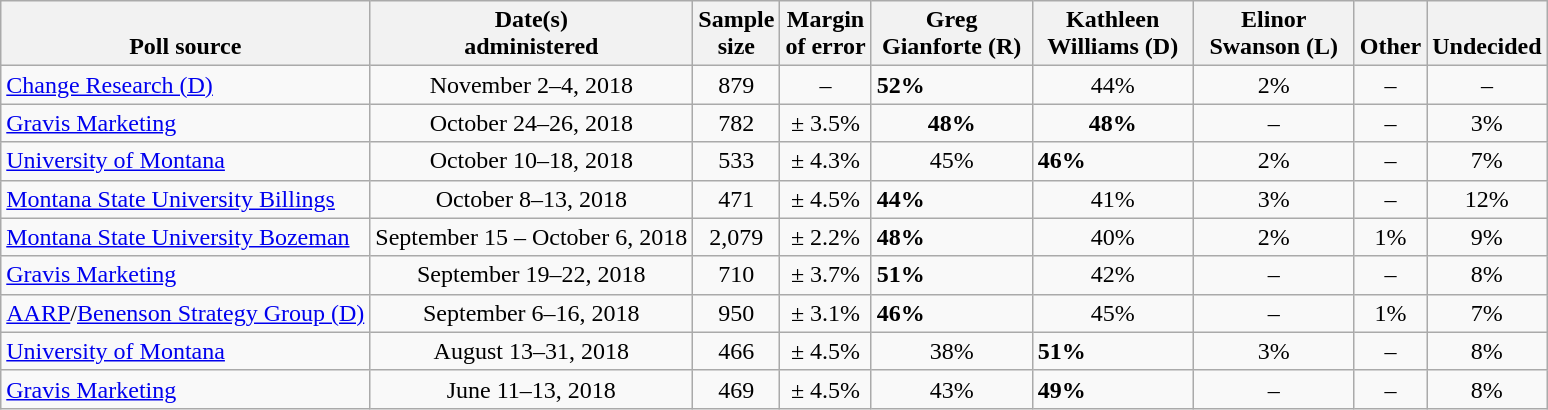<table class="wikitable">
<tr valign=bottom>
<th>Poll source</th>
<th>Date(s)<br>administered</th>
<th>Sample<br>size</th>
<th>Margin<br>of error</th>
<th style="width:100px;">Greg<br>Gianforte (R)</th>
<th style="width:100px;">Kathleen<br>Williams (D)</th>
<th style="width:100px;">Elinor<br>Swanson (L)</th>
<th>Other</th>
<th>Undecided</th>
</tr>
<tr>
<td><a href='#'>Change Research (D)</a></td>
<td align=center>November 2–4, 2018</td>
<td align=center>879</td>
<td align=center>–</td>
<td><strong>52%</strong></td>
<td align=center>44%</td>
<td align=center>2%</td>
<td align=center>–</td>
<td align=center>–</td>
</tr>
<tr>
<td><a href='#'>Gravis Marketing</a></td>
<td align=center>October 24–26, 2018</td>
<td align=center>782</td>
<td align=center>± 3.5%</td>
<td align=center><strong>48%</strong></td>
<td align=center><strong>48%</strong></td>
<td align=center>–</td>
<td align=center>–</td>
<td align=center>3%</td>
</tr>
<tr>
<td><a href='#'>University of Montana</a></td>
<td align=center>October 10–18, 2018</td>
<td align=center>533</td>
<td align=center>± 4.3%</td>
<td align=center>45%</td>
<td><strong>46%</strong></td>
<td align=center>2%</td>
<td align=center>–</td>
<td align=center>7%</td>
</tr>
<tr>
<td><a href='#'>Montana State University Billings</a></td>
<td align=center>October 8–13, 2018</td>
<td align=center>471</td>
<td align=center>± 4.5%</td>
<td><strong>44%</strong></td>
<td align=center>41%</td>
<td align=center>3%</td>
<td align=center>–</td>
<td align=center>12%</td>
</tr>
<tr>
<td><a href='#'>Montana State University Bozeman</a></td>
<td align=center>September 15 – October 6, 2018</td>
<td align=center>2,079</td>
<td align=center>± 2.2%</td>
<td><strong>48%</strong></td>
<td align=center>40%</td>
<td align=center>2%</td>
<td align=center>1%</td>
<td align=center>9%</td>
</tr>
<tr>
<td><a href='#'>Gravis Marketing</a></td>
<td align=center>September 19–22, 2018</td>
<td align=center>710</td>
<td align=center>± 3.7%</td>
<td><strong>51%</strong></td>
<td align=center>42%</td>
<td align=center>–</td>
<td align=center>–</td>
<td align=center>8%</td>
</tr>
<tr>
<td><a href='#'>AARP</a>/<a href='#'>Benenson Strategy Group (D)</a></td>
<td align=center>September 6–16, 2018</td>
<td align=center>950</td>
<td align=center>± 3.1%</td>
<td><strong>46%</strong></td>
<td align=center>45%</td>
<td align=center>–</td>
<td align=center>1%</td>
<td align=center>7%</td>
</tr>
<tr>
<td><a href='#'>University of Montana</a></td>
<td align=center>August 13–31, 2018</td>
<td align=center>466</td>
<td align=center>± 4.5%</td>
<td align=center>38%</td>
<td><strong>51%</strong></td>
<td align=center>3%</td>
<td align=center>–</td>
<td align=center>8%</td>
</tr>
<tr>
<td><a href='#'>Gravis Marketing</a></td>
<td align=center>June 11–13, 2018</td>
<td align=center>469</td>
<td align=center>± 4.5%</td>
<td align=center>43%</td>
<td><strong>49%</strong></td>
<td align=center>–</td>
<td align=center>–</td>
<td align=center>8%</td>
</tr>
</table>
